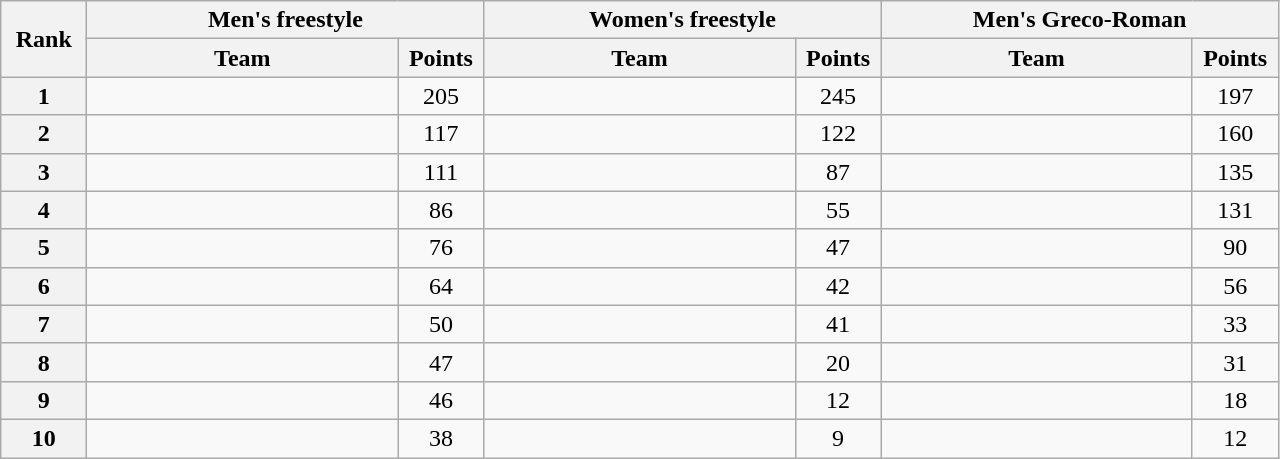<table class="wikitable" style="text-align:center;">
<tr>
<th width=50 rowspan="2">Rank</th>
<th colspan="2">Men's freestyle</th>
<th colspan="2">Women's freestyle</th>
<th colspan="2">Men's Greco-Roman</th>
</tr>
<tr>
<th width=200>Team</th>
<th width=50>Points</th>
<th width=200>Team</th>
<th width=50>Points</th>
<th width=200>Team</th>
<th width=50>Points</th>
</tr>
<tr>
<th>1</th>
<td align=left></td>
<td>205</td>
<td align=left></td>
<td>245</td>
<td align=left></td>
<td>197</td>
</tr>
<tr>
<th>2</th>
<td align=left></td>
<td>117</td>
<td align=left></td>
<td>122</td>
<td align=left></td>
<td>160</td>
</tr>
<tr>
<th>3</th>
<td align=left></td>
<td>111</td>
<td align=left></td>
<td>87</td>
<td align=left></td>
<td>135</td>
</tr>
<tr>
<th>4</th>
<td align=left></td>
<td>86</td>
<td align=left></td>
<td>55</td>
<td align=left></td>
<td>131</td>
</tr>
<tr>
<th>5</th>
<td align=left></td>
<td>76</td>
<td align=left></td>
<td>47</td>
<td align=left></td>
<td>90</td>
</tr>
<tr>
<th>6</th>
<td align=left></td>
<td>64</td>
<td align=left></td>
<td>42</td>
<td align=left></td>
<td>56</td>
</tr>
<tr>
<th>7</th>
<td align=left></td>
<td>50</td>
<td align=left></td>
<td>41</td>
<td align=left></td>
<td>33</td>
</tr>
<tr>
<th>8</th>
<td align=left></td>
<td>47</td>
<td align=left></td>
<td>20</td>
<td align=left></td>
<td>31</td>
</tr>
<tr>
<th>9</th>
<td align=left></td>
<td>46</td>
<td align=left></td>
<td>12</td>
<td align=left></td>
<td>18</td>
</tr>
<tr>
<th>10</th>
<td align=left></td>
<td>38</td>
<td align=left></td>
<td>9</td>
<td align=left></td>
<td>12</td>
</tr>
</table>
